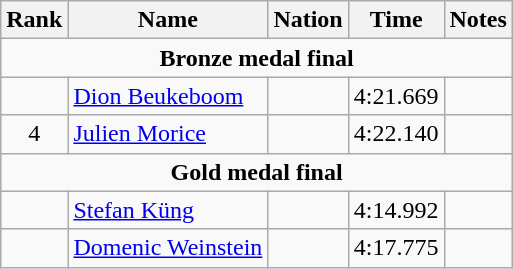<table class="wikitable" style="text-align:center">
<tr>
<th>Rank</th>
<th>Name</th>
<th>Nation</th>
<th>Time</th>
<th>Notes</th>
</tr>
<tr>
<td colspan=5><strong>Bronze medal final</strong></td>
</tr>
<tr>
<td></td>
<td align=left><a href='#'>Dion Beukeboom</a></td>
<td align=left></td>
<td>4:21.669</td>
<td></td>
</tr>
<tr>
<td>4</td>
<td align=left><a href='#'>Julien Morice</a></td>
<td align=left></td>
<td>4:22.140</td>
<td></td>
</tr>
<tr>
<td colspan=5><strong>Gold medal final</strong></td>
</tr>
<tr>
<td></td>
<td align=left><a href='#'>Stefan Küng</a></td>
<td align=left></td>
<td>4:14.992</td>
<td></td>
</tr>
<tr>
<td></td>
<td align=left><a href='#'>Domenic Weinstein</a></td>
<td align=left></td>
<td>4:17.775</td>
<td></td>
</tr>
</table>
